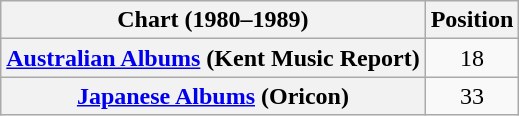<table class="wikitable sortable plainrowheaders" style="text-align:center;">
<tr>
<th scope="col">Chart (1980–1989)</th>
<th scope="col">Position</th>
</tr>
<tr>
<th scope="row"><a href='#'>Australian Albums</a> (Kent Music Report)</th>
<td>18</td>
</tr>
<tr>
<th scope="row"><a href='#'>Japanese Albums</a> (Oricon)</th>
<td>33</td>
</tr>
</table>
